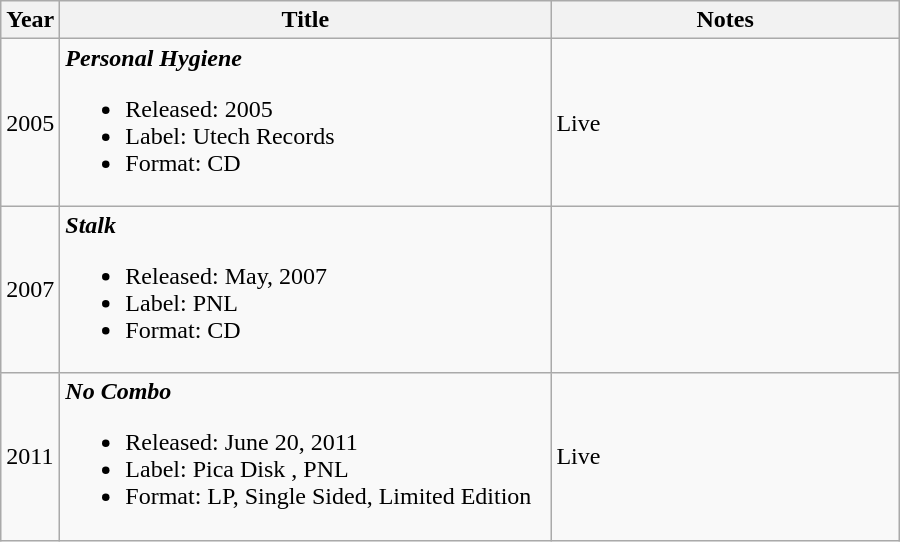<table class="wikitable">
<tr>
<th>Year</th>
<th style="width:225px;">Title</th>
<th style="width:225px;">Notes</th>
</tr>
<tr>
<td>2005</td>
<td style="width:20em"><strong><em>Personal Hygiene</em></strong><br><ul><li>Released: 2005</li><li>Label: Utech Records </li><li>Format: CD</li></ul></td>
<td>Live</td>
</tr>
<tr>
<td>2007</td>
<td style="width:20em"><strong><em>Stalk</em></strong><br><ul><li>Released: May, 2007</li><li>Label: PNL </li><li>Format: CD</li></ul></td>
<td></td>
</tr>
<tr>
<td>2011</td>
<td style="width:20em"><strong><em>No Combo</em></strong><br><ul><li>Released: June 20, 2011</li><li>Label: Pica Disk , PNL </li><li>Format: LP, Single Sided, Limited Edition</li></ul></td>
<td>Live</td>
</tr>
</table>
